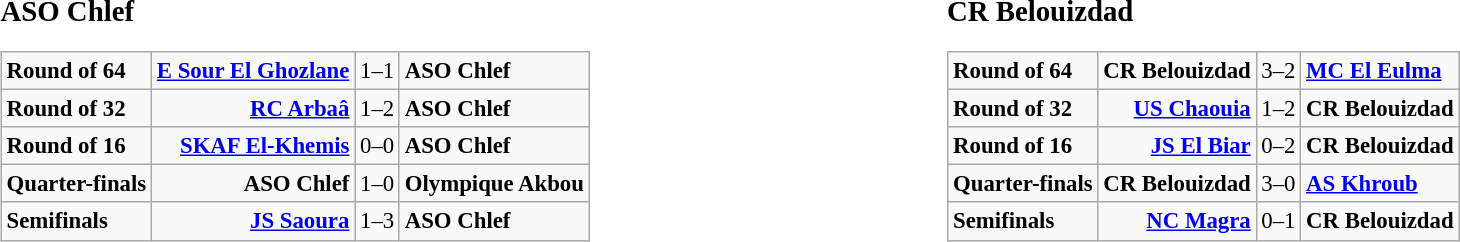<table width=100%>
<tr>
<td width=50% valign=top><br><big><strong>ASO Chlef</strong></big><table class="wikitable" style="font-size: 95%;">
<tr>
<td><strong>Round of 64</strong></td>
<td align=right><strong><a href='#'>E Sour El Ghozlane</a></strong></td>
<td align="center">1–1 </td>
<td><strong>ASO Chlef</strong></td>
</tr>
<tr>
<td><strong>Round of 32</strong></td>
<td align=right><strong><a href='#'>RC Arbaâ</a></strong></td>
<td align="center">1–2</td>
<td><strong>ASO Chlef</strong></td>
</tr>
<tr>
<td><strong>Round of 16</strong></td>
<td align=right><strong><a href='#'>SKAF El-Khemis</a></strong></td>
<td align="center">0–0 </td>
<td><strong>ASO Chlef</strong></td>
</tr>
<tr>
<td><strong>Quarter-finals</strong></td>
<td align=right><strong>ASO Chlef</strong></td>
<td align="center">1–0</td>
<td><strong>Olympique Akbou</strong></td>
</tr>
<tr>
<td><strong>Semifinals</strong></td>
<td align=right><strong><a href='#'>JS Saoura</a></strong></td>
<td align="center">1–3</td>
<td><strong>ASO Chlef</strong></td>
</tr>
</table>
</td>
<td width=50% valign=top><br><big><strong>CR Belouizdad</strong></big><table class="wikitable" style="font-size: 95%;">
<tr>
<td><strong>Round of 64</strong></td>
<td align=right><strong>CR Belouizdad</strong></td>
<td align="center">3–2</td>
<td><strong><a href='#'>MC El Eulma</a></strong></td>
</tr>
<tr>
<td><strong>Round of 32</strong></td>
<td align=right><strong><a href='#'>US Chaouia</a></strong></td>
<td align="center">1–2</td>
<td><strong>CR Belouizdad</strong></td>
</tr>
<tr>
<td><strong>Round of 16</strong></td>
<td align=right><strong><a href='#'>JS El Biar</a></strong></td>
<td align="center">0–2</td>
<td><strong>CR Belouizdad</strong></td>
</tr>
<tr>
<td><strong>Quarter-finals</strong></td>
<td align=right><strong>CR Belouizdad</strong></td>
<td align="center">3–0</td>
<td><strong><a href='#'>AS Khroub</a></strong></td>
</tr>
<tr>
<td><strong>Semifinals</strong></td>
<td align=right><strong><a href='#'>NC Magra</a></strong></td>
<td align="center">0–1</td>
<td><strong>CR Belouizdad</strong></td>
</tr>
</table>
</td>
</tr>
</table>
